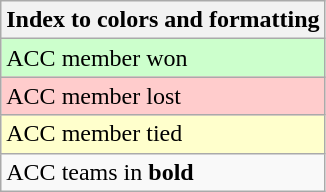<table class="wikitable">
<tr>
<th>Index to colors and formatting</th>
</tr>
<tr style="background:#cfc;">
<td>ACC member won</td>
</tr>
<tr style="background:#fcc;">
<td>ACC member lost</td>
</tr>
<tr style="background:#ffc;">
<td>ACC member tied</td>
</tr>
<tr>
<td>ACC teams in <strong>bold</strong></td>
</tr>
</table>
